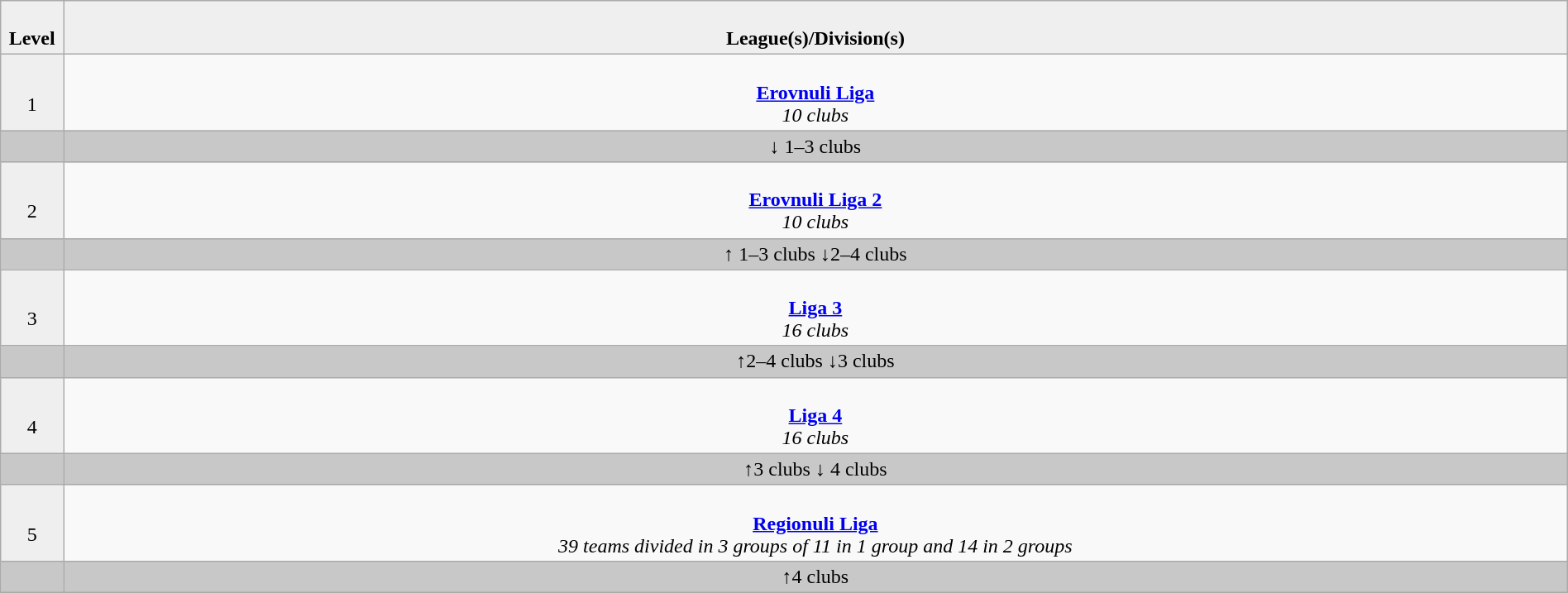<table class="wikitable" style="text-align:center; width:100%;">
<tr style="background:#efefef;">
<td style="width:4%; text-align:center;"><br><strong>Level</strong></td>
<td colspan="6"  style="width:96%; text-align:center;"><br><strong>League(s)/Division(s)</strong></td>
</tr>
<tr>
<td style="text-align:center; width:4%; background:#efefef;"><br>1</td>
<td colspan="6"  style="width:96%; text-align:center;"><br><strong><a href='#'>Erovnuli Liga</a></strong><br>
<em>10 clubs</em><br></td>
</tr>
<tr style="background:#c8c8c8">
<td style="width:4%;"></td>
<td colspan="6" style="width:96%;">↓ 1–3 clubs</td>
</tr>
<tr>
<td style="text-align:center; width:4%; background:#efefef;"><br>2</td>
<td colspan="6"  style="width:96%; text-align:center;"><br><strong><a href='#'>Erovnuli Liga 2</a></strong><br>
<em>10 clubs</em><br></td>
</tr>
<tr style="background:#c8c8c8">
<td style="width:4%;"></td>
<td colspan="6" style="width:96%;">↑ 1–3 clubs ↓2–4 clubs</td>
</tr>
<tr>
<td style="text-align:center; width:4%; background:#efefef;"><br>3</td>
<td colspan="6"  style="width:96%; text-align:center;"><br><strong><a href='#'>Liga 3</a></strong><br>
<em>16 clubs</em><br></td>
</tr>
<tr style="background:#c8c8c8">
<td style="width:4%;"></td>
<td colspan="6" style="width:96%;">↑2–4 clubs ↓3 clubs</td>
</tr>
<tr>
<td style="text-align:center; width:4%; background:#efefef;"><br>4</td>
<td colspan="6"  style="width:96%; text-align:center;"><br><strong><a href='#'>Liga 4</a></strong><br>
<em>16 clubs</em><br></td>
</tr>
<tr style="background:#c8c8c8">
<td style="width:4%;"></td>
<td colspan="6" style="width:96%;">↑3 clubs ↓ 4 clubs</td>
</tr>
<tr>
<td style="text-align:center; width:4%; background:#efefef;"><br>5</td>
<td colspan="6"  style="width:96%; text-align:center;"><br><strong><a href='#'>Regionuli Liga</a></strong><br>
<em>39 teams divided in 3 groups of 11 in 1 group and 14 in 2 groups</em></td>
</tr>
<tr style="background:#c8c8c8">
<td style="width:4%;"></td>
<td colspan="6" style="width:96%;">↑4 clubs</td>
</tr>
</table>
